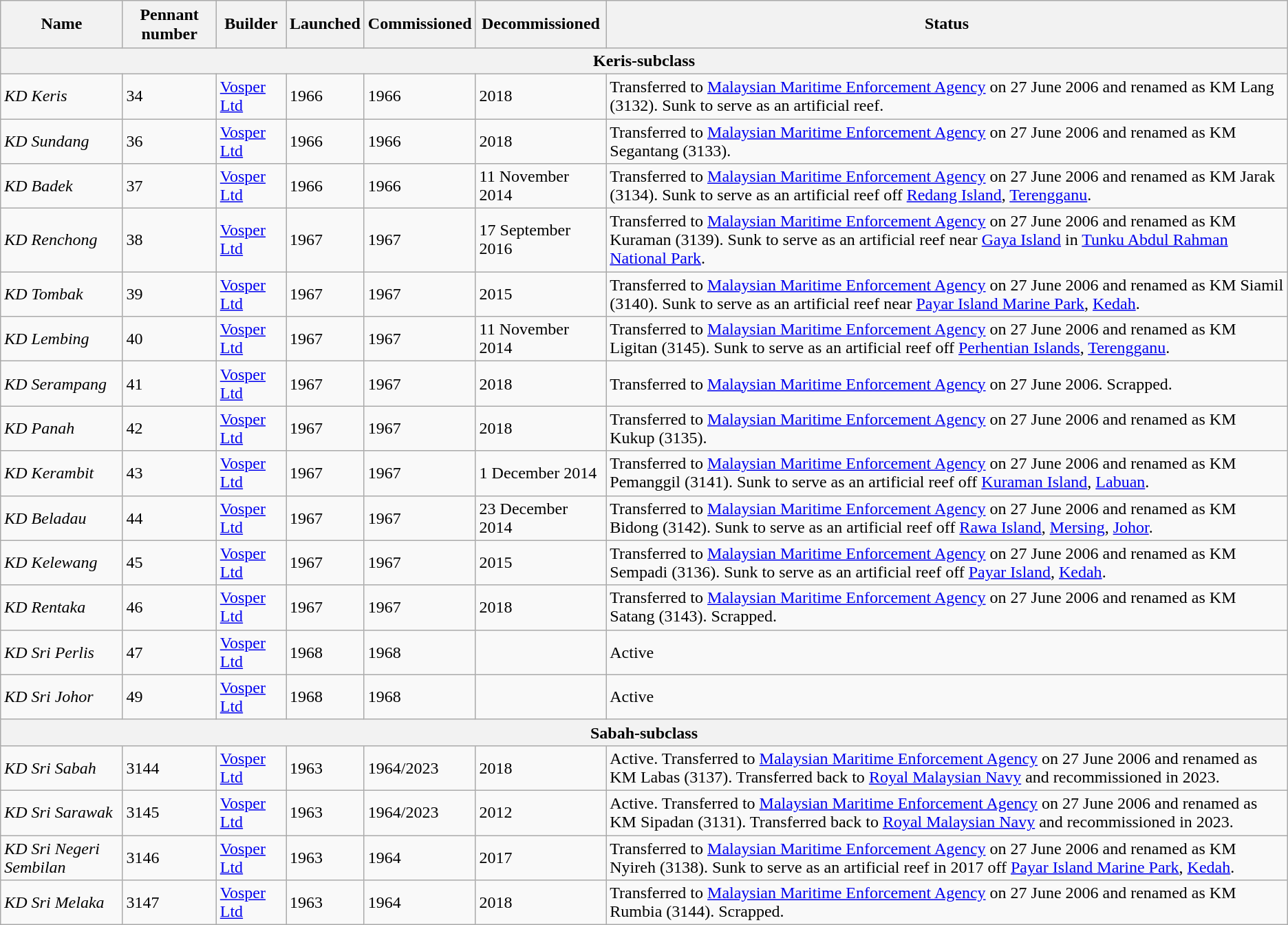<table class="wikitable">
<tr>
<th>Name</th>
<th style="line-height:1.2em;">Pennant number</th>
<th>Builder</th>
<th>Launched</th>
<th>Commissioned</th>
<th>Decommissioned</th>
<th>Status</th>
</tr>
<tr>
<th colspan="7">Keris-subclass</th>
</tr>
<tr>
<td><em>KD Keris</em></td>
<td>34</td>
<td><a href='#'>Vosper Ltd</a></td>
<td>1966</td>
<td>1966</td>
<td>2018</td>
<td>Transferred to <a href='#'>Malaysian Maritime Enforcement Agency</a> on 27 June 2006 and renamed as KM Lang (3132). Sunk to serve as an artificial reef.</td>
</tr>
<tr>
<td><em>KD Sundang</em></td>
<td>36</td>
<td><a href='#'>Vosper Ltd</a></td>
<td>1966</td>
<td>1966</td>
<td>2018</td>
<td>Transferred to <a href='#'>Malaysian Maritime Enforcement Agency</a> on 27 June 2006 and renamed as KM Segantang (3133).</td>
</tr>
<tr>
<td><em>KD Badek</em></td>
<td>37</td>
<td><a href='#'>Vosper Ltd</a></td>
<td>1966</td>
<td>1966</td>
<td>11 November 2014</td>
<td>Transferred to <a href='#'>Malaysian Maritime Enforcement Agency</a> on 27 June 2006 and renamed as KM Jarak (3134). Sunk to serve as an artificial reef off <a href='#'>Redang Island</a>, <a href='#'>Terengganu</a>.</td>
</tr>
<tr>
<td><em>KD Renchong</em></td>
<td>38</td>
<td><a href='#'>Vosper Ltd</a></td>
<td>1967</td>
<td>1967</td>
<td>17 September 2016</td>
<td>Transferred to <a href='#'>Malaysian Maritime Enforcement Agency</a> on 27 June 2006 and renamed as KM Kuraman (3139). Sunk to serve as an artificial reef near <a href='#'>Gaya Island</a> in <a href='#'>Tunku Abdul Rahman National Park</a>.</td>
</tr>
<tr>
<td><em>KD Tombak</em></td>
<td>39</td>
<td><a href='#'>Vosper Ltd</a></td>
<td>1967</td>
<td>1967</td>
<td>2015</td>
<td>Transferred to <a href='#'>Malaysian Maritime Enforcement Agency</a> on 27 June 2006 and renamed as KM Siamil (3140). Sunk to serve as an artificial reef near <a href='#'>Payar Island Marine Park</a>, <a href='#'>Kedah</a>.</td>
</tr>
<tr>
<td><em>KD Lembing</em></td>
<td>40</td>
<td><a href='#'>Vosper Ltd</a></td>
<td>1967</td>
<td>1967</td>
<td>11 November 2014</td>
<td>Transferred to <a href='#'>Malaysian Maritime Enforcement Agency</a> on 27 June 2006 and renamed as KM Ligitan (3145). Sunk to serve as an artificial reef off <a href='#'>Perhentian Islands</a>, <a href='#'>Terengganu</a>.</td>
</tr>
<tr>
<td><em>KD Serampang</em></td>
<td>41</td>
<td><a href='#'>Vosper Ltd</a></td>
<td>1967</td>
<td>1967</td>
<td>2018</td>
<td>Transferred to <a href='#'>Malaysian Maritime Enforcement Agency</a> on 27 June 2006. Scrapped.</td>
</tr>
<tr>
<td><em>KD Panah</em></td>
<td>42</td>
<td><a href='#'>Vosper Ltd</a></td>
<td>1967</td>
<td>1967</td>
<td>2018</td>
<td>Transferred to <a href='#'>Malaysian Maritime Enforcement Agency</a> on 27 June 2006 and renamed as KM Kukup (3135).</td>
</tr>
<tr>
<td><em>KD Kerambit</em></td>
<td>43</td>
<td><a href='#'>Vosper Ltd</a></td>
<td>1967</td>
<td>1967</td>
<td>1 December 2014</td>
<td>Transferred to <a href='#'>Malaysian Maritime Enforcement Agency</a> on 27 June 2006 and renamed as KM Pemanggil (3141). Sunk to serve as an artificial reef off <a href='#'>Kuraman Island</a>, <a href='#'>Labuan</a>.</td>
</tr>
<tr>
<td><em>KD Beladau</em></td>
<td>44</td>
<td><a href='#'>Vosper Ltd</a></td>
<td>1967</td>
<td>1967</td>
<td>23 December 2014</td>
<td>Transferred to <a href='#'>Malaysian Maritime Enforcement Agency</a> on 27 June 2006 and renamed as KM Bidong (3142). Sunk to serve as an artificial reef off <a href='#'>Rawa Island</a>, <a href='#'>Mersing</a>, <a href='#'>Johor</a>.</td>
</tr>
<tr>
<td><em>KD Kelewang</em></td>
<td>45</td>
<td><a href='#'>Vosper Ltd</a></td>
<td>1967</td>
<td>1967</td>
<td>2015</td>
<td>Transferred to <a href='#'>Malaysian Maritime Enforcement Agency</a> on 27 June 2006 and renamed as KM Sempadi (3136). Sunk to serve as an artificial reef off <a href='#'>Payar Island</a>, <a href='#'>Kedah</a>.</td>
</tr>
<tr>
<td><em>KD Rentaka</em></td>
<td>46</td>
<td><a href='#'>Vosper Ltd</a></td>
<td>1967</td>
<td>1967</td>
<td>2018</td>
<td>Transferred to <a href='#'>Malaysian Maritime Enforcement Agency</a> on 27 June 2006 and renamed as KM Satang (3143). Scrapped.</td>
</tr>
<tr>
<td><em>KD Sri Perlis</em></td>
<td>47</td>
<td><a href='#'>Vosper Ltd</a></td>
<td>1968</td>
<td>1968</td>
<td></td>
<td>Active</td>
</tr>
<tr>
<td><em>KD Sri Johor</em></td>
<td>49</td>
<td><a href='#'>Vosper Ltd</a></td>
<td>1968</td>
<td>1968</td>
<td></td>
<td>Active</td>
</tr>
<tr>
<th colspan="7">Sabah-subclass</th>
</tr>
<tr>
<td><em>KD Sri Sabah</em></td>
<td>3144</td>
<td><a href='#'>Vosper Ltd</a></td>
<td>1963</td>
<td>1964/2023</td>
<td>2018</td>
<td>Active. Transferred to <a href='#'>Malaysian Maritime Enforcement Agency</a> on 27 June 2006 and renamed as KM Labas (3137). Transferred back to <a href='#'>Royal Malaysian Navy</a> and recommissioned in 2023.</td>
</tr>
<tr>
<td><em>KD Sri Sarawak</em></td>
<td>3145</td>
<td><a href='#'>Vosper Ltd</a></td>
<td>1963</td>
<td>1964/2023</td>
<td>2012</td>
<td>Active. Transferred to <a href='#'>Malaysian Maritime Enforcement Agency</a> on 27 June 2006 and renamed as KM Sipadan (3131). Transferred back to <a href='#'>Royal Malaysian Navy</a> and recommissioned in 2023.</td>
</tr>
<tr>
<td><em>KD Sri Negeri Sembilan</em></td>
<td>3146</td>
<td><a href='#'>Vosper Ltd</a></td>
<td>1963</td>
<td>1964</td>
<td>2017</td>
<td>Transferred to <a href='#'>Malaysian Maritime Enforcement Agency</a> on 27 June 2006 and renamed as KM Nyireh (3138). Sunk to serve as an artificial reef in 2017 off <a href='#'>Payar Island Marine Park</a>, <a href='#'>Kedah</a>.</td>
</tr>
<tr>
<td><em>KD Sri Melaka</em></td>
<td>3147</td>
<td><a href='#'>Vosper Ltd</a></td>
<td>1963</td>
<td>1964</td>
<td>2018</td>
<td>Transferred to <a href='#'>Malaysian Maritime Enforcement Agency</a> on 27 June 2006 and renamed as KM Rumbia (3144). Scrapped.</td>
</tr>
</table>
